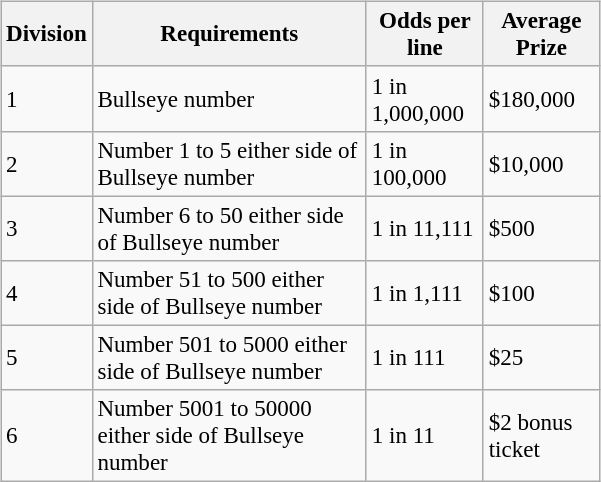<table class="wikitable" border="1"  style="font-size:96%; float:right; width:400px;">
<tr>
<th>Division</th>
<th>Requirements</th>
<th>Odds per line</th>
<th>Average Prize</th>
</tr>
<tr>
<td>1</td>
<td>Bullseye number</td>
<td>1 in 1,000,000</td>
<td>$180,000</td>
</tr>
<tr>
<td>2</td>
<td>Number 1 to 5 either side of Bullseye number</td>
<td>1 in 100,000</td>
<td>$10,000</td>
</tr>
<tr>
<td>3</td>
<td>Number 6 to 50 either side of Bullseye number</td>
<td>1 in 11,111</td>
<td>$500</td>
</tr>
<tr>
<td>4</td>
<td>Number 51 to 500 either side of Bullseye number</td>
<td>1 in 1,111</td>
<td>$100</td>
</tr>
<tr>
<td>5</td>
<td>Number 501 to 5000 either side of Bullseye number</td>
<td>1 in 111</td>
<td>$25</td>
</tr>
<tr>
<td>6</td>
<td>Number 5001 to 50000 either side of Bullseye number</td>
<td>1 in 11</td>
<td>$2 bonus ticket</td>
</tr>
</table>
